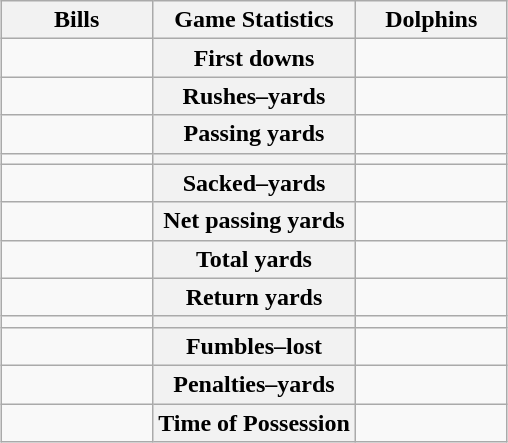<table class="wikitable" style="margin: 1em auto 1em auto">
<tr>
<th style="width:30%;">Bills</th>
<th style="width:40%;">Game Statistics</th>
<th style="width:30%;">Dolphins</th>
</tr>
<tr>
<td style="text-align:right;"></td>
<th>First downs</th>
<td></td>
</tr>
<tr>
<td style="text-align:right;"></td>
<th>Rushes–yards</th>
<td></td>
</tr>
<tr>
<td style="text-align:right;"></td>
<th>Passing yards</th>
<td></td>
</tr>
<tr>
<td style="text-align:right;"></td>
<th></th>
<td></td>
</tr>
<tr>
<td style="text-align:right;"></td>
<th>Sacked–yards</th>
<td></td>
</tr>
<tr>
<td style="text-align:right;"></td>
<th>Net passing yards</th>
<td></td>
</tr>
<tr>
<td style="text-align:right;"></td>
<th>Total yards</th>
<td></td>
</tr>
<tr>
<td style="text-align:right;"></td>
<th>Return yards</th>
<td></td>
</tr>
<tr>
<td style="text-align:right;"></td>
<th></th>
<td></td>
</tr>
<tr>
<td style="text-align:right;"></td>
<th>Fumbles–lost</th>
<td></td>
</tr>
<tr>
<td style="text-align:right;"></td>
<th>Penalties–yards</th>
<td></td>
</tr>
<tr>
<td style="text-align:right;"></td>
<th>Time of Possession</th>
<td></td>
</tr>
</table>
